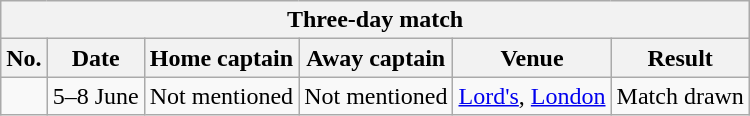<table class="wikitable">
<tr>
<th colspan="9">Three-day match</th>
</tr>
<tr>
<th>No.</th>
<th>Date</th>
<th>Home captain</th>
<th>Away captain</th>
<th>Venue</th>
<th>Result</th>
</tr>
<tr>
<td></td>
<td>5–8 June</td>
<td>Not mentioned</td>
<td>Not mentioned</td>
<td><a href='#'>Lord's</a>, <a href='#'>London</a></td>
<td>Match drawn</td>
</tr>
</table>
